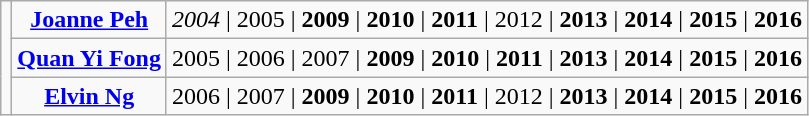<table class="wikitable" style="text-align:center">
<tr>
<td rowspan=3><div></div></td>
<td><strong><a href='#'>Joanne Peh</a></strong></td>
<td><em>2004</em> | 2005 | <strong>2009</strong> | <strong>2010</strong> | <strong>2011</strong> | 2012 | <strong>2013</strong> | <strong>2014</strong> | <strong>2015</strong> | <strong>2016</strong></td>
</tr>
<tr>
<td><strong><a href='#'>Quan Yi Fong</a></strong></td>
<td>2005 | 2006 | 2007 | <strong>2009</strong> | <strong>2010</strong> | <strong>2011</strong> | <strong>2013</strong> | <strong>2014</strong> | <strong>2015</strong> | <strong>2016</strong></td>
</tr>
<tr>
<td><strong><a href='#'>Elvin Ng</a></strong></td>
<td>2006 | 2007 | <strong>2009</strong> | <strong>2010</strong> | <strong>2011</strong> | 2012 | <strong>2013</strong> | <strong>2014</strong> | <strong>2015</strong> | <strong>2016</strong></td>
</tr>
</table>
